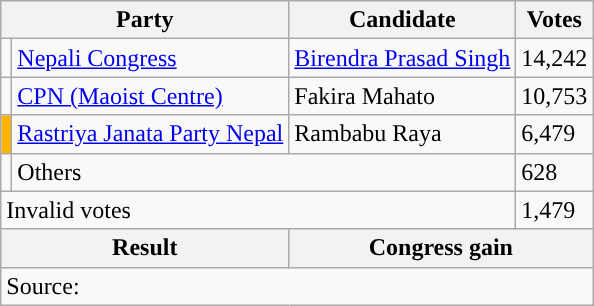<table class="wikitable">
<tr>
<th colspan="2">Party</th>
<th>Candidate</th>
<th>Votes</th>
</tr>
<tr>
<td style="background-color:"></td>
<td><a href='#'>Nepali Congress</a></td>
<td><a href='#'>Birendra Prasad Singh</a></td>
<td>14,242</td>
</tr>
<tr>
<td style="background-color:"></td>
<td><a href='#'>CPN (Maoist Centre)</a></td>
<td>Fakira Mahato</td>
<td>10,753</td>
</tr>
<tr>
<td style="background-color:#ffb300"></td>
<td><a href='#'>Rastriya Janata Party Nepal</a></td>
<td>Rambabu Raya</td>
<td>6,479</td>
</tr>
<tr>
<td></td>
<td colspan="2">Others</td>
<td>628</td>
</tr>
<tr>
<td colspan="3">Invalid votes</td>
<td>1,479</td>
</tr>
<tr>
<th colspan="2">Result</th>
<th colspan="2">Congress gain</th>
</tr>
<tr>
<td colspan="4">Source: </td>
</tr>
</table>
